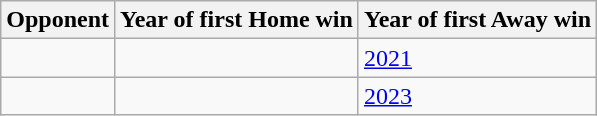<table class=wikitable>
<tr>
<th>Opponent</th>
<th>Year of first Home win</th>
<th>Year of first Away win</th>
</tr>
<tr>
<td></td>
<td></td>
<td><a href='#'>2021</a></td>
</tr>
<tr>
<td></td>
<td></td>
<td><a href='#'>2023</a></td>
</tr>
</table>
